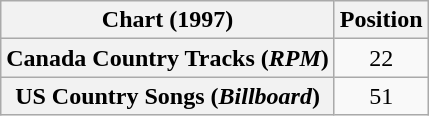<table class="wikitable plainrowheaders" style="text-align:center">
<tr>
<th>Chart (1997)</th>
<th>Position</th>
</tr>
<tr>
<th scope="row">Canada Country Tracks (<em>RPM</em>)</th>
<td>22</td>
</tr>
<tr>
<th scope="row">US Country Songs (<em>Billboard</em>)</th>
<td>51</td>
</tr>
</table>
